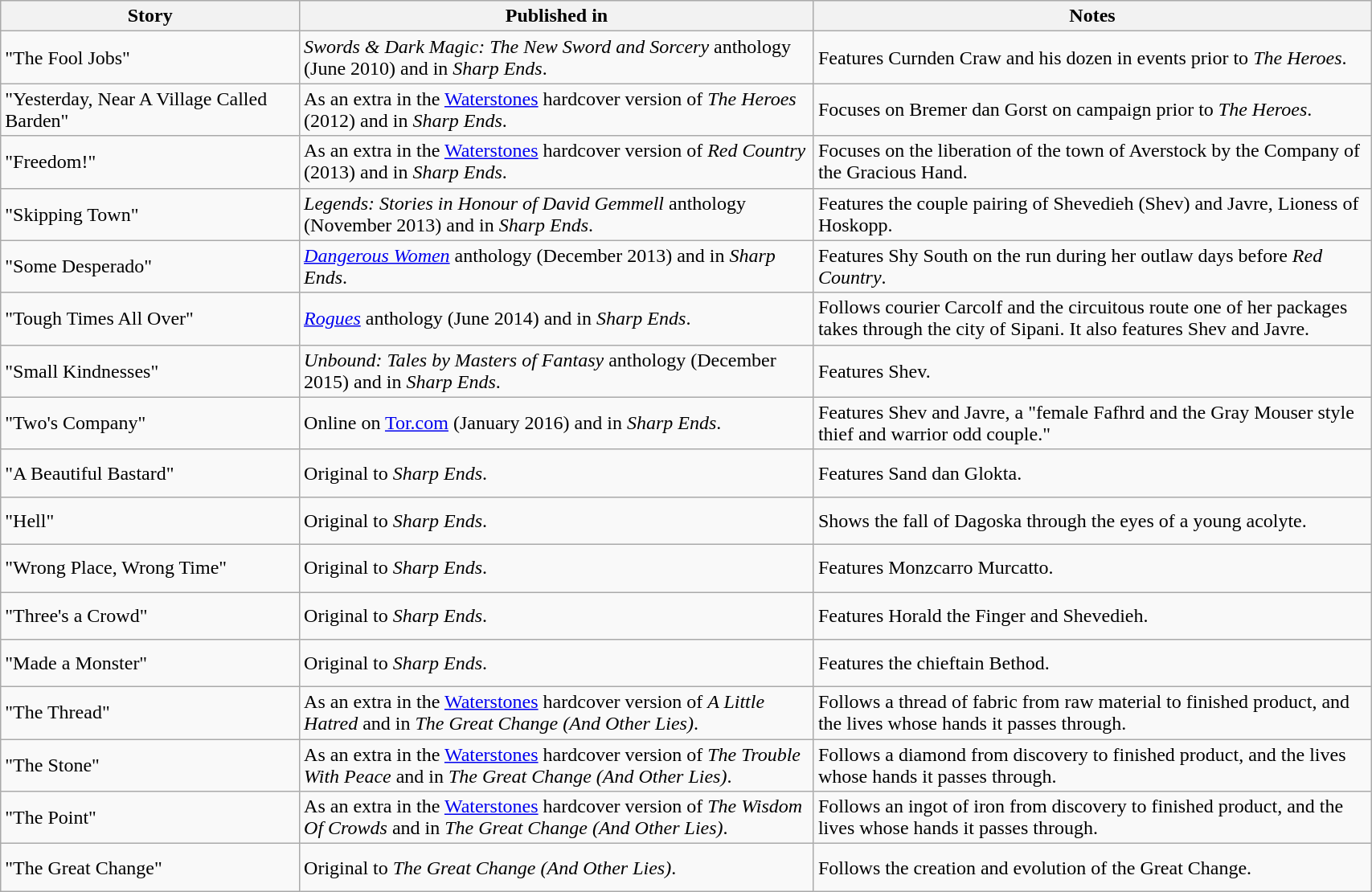<table class="wikitable sortable" style="max-width: 90%">
<tr>
<th scope=col style="min-width: 13em">Story</th>
<th scope=col>Published in</th>
<th scope=col>Notes</th>
</tr>
<tr>
<td>"The Fool Jobs"</td>
<td><em>Swords & Dark Magic: The New Sword and Sorcery</em> anthology (June 2010) and in <em>Sharp Ends</em>.</td>
<td>Features Curnden Craw and his dozen in events prior to <em>The Heroes</em>.</td>
</tr>
<tr>
<td>"Yesterday, Near A Village Called Barden"</td>
<td>As an extra in the <a href='#'>Waterstones</a> hardcover version of <em>The Heroes</em> (2012) and in <em>Sharp Ends</em>.</td>
<td>Focuses on Bremer dan Gorst on campaign prior to <em>The Heroes</em>.</td>
</tr>
<tr>
<td>"Freedom!"</td>
<td>As an extra in the <a href='#'>Waterstones</a> hardcover version of <em>Red Country</em> (2013) and in <em>Sharp Ends</em>.</td>
<td>Focuses on the liberation of the town of Averstock by the Company of the Gracious Hand.</td>
</tr>
<tr>
<td>"Skipping Town"</td>
<td><em>Legends: Stories in Honour of David Gemmell</em> anthology (November 2013) and in <em>Sharp Ends</em>.</td>
<td>Features the couple pairing of Shevedieh (Shev) and Javre, Lioness of Hoskopp.</td>
</tr>
<tr>
<td>"Some Desperado"</td>
<td><em><a href='#'>Dangerous Women</a></em> anthology (December 2013) and in <em>Sharp Ends</em>.</td>
<td>Features Shy South on the run during her outlaw days before <em>Red Country</em>.</td>
</tr>
<tr>
<td>"Tough Times All Over"</td>
<td><em><a href='#'>Rogues</a></em> anthology (June 2014) and in <em>Sharp Ends</em>.</td>
<td>Follows courier Carcolf and the circuitous route one of her packages takes through the city of Sipani.  It also features Shev and Javre.</td>
</tr>
<tr>
<td>"Small Kindnesses"</td>
<td><em>Unbound: Tales by Masters of Fantasy</em> anthology (December 2015) and in <em>Sharp Ends</em>.</td>
<td>Features Shev.</td>
</tr>
<tr>
<td>"Two's Company"</td>
<td>Online on <a href='#'>Tor.com</a> (January 2016) and in <em>Sharp Ends</em>.</td>
<td>Features Shev and Javre, a "female Fafhrd and the Gray Mouser style thief and warrior odd couple."</td>
</tr>
<tr>
<td>"A Beautiful Bastard"</td>
<td>Original to <em>Sharp Ends</em>.</td>
<td style="height: 2em">Features Sand dan Glokta.</td>
</tr>
<tr>
<td>"Hell"</td>
<td>Original to <em>Sharp Ends</em>.</td>
<td style="height: 2em">Shows the fall of Dagoska through the eyes of a young acolyte.</td>
</tr>
<tr>
<td>"Wrong Place, Wrong Time"</td>
<td>Original to <em>Sharp Ends</em>.</td>
<td style="height: 2em">Features Monzcarro Murcatto.</td>
</tr>
<tr>
<td>"Three's a Crowd"</td>
<td>Original to <em>Sharp Ends</em>.</td>
<td style="height: 2em">Features Horald the Finger and Shevedieh.</td>
</tr>
<tr>
<td>"Made a Monster"</td>
<td>Original to <em>Sharp Ends</em>.</td>
<td style="height: 2em">Features the chieftain Bethod.</td>
</tr>
<tr>
<td>"The Thread"</td>
<td>As an extra in the <a href='#'>Waterstones</a> hardcover version of <em>A Little Hatred</em> and in <em>The Great Change (And Other Lies)</em>.</td>
<td style="height: 2em">Follows a thread of fabric from raw material to finished product, and the lives whose hands it passes through.</td>
</tr>
<tr>
<td>"The Stone"</td>
<td>As an extra in the <a href='#'>Waterstones</a> hardcover version of <em>The Trouble With Peace</em> and in <em>The Great Change (And Other Lies)</em>.</td>
<td style="height: 2em">Follows a diamond from discovery to finished product, and the lives whose hands it passes through.</td>
</tr>
<tr>
<td>"The Point"</td>
<td>As an extra in the <a href='#'>Waterstones</a> hardcover version of <em>The Wisdom Of Crowds</em> and in <em>The Great Change (And Other Lies)</em>.</td>
<td style="height: 2em">Follows an ingot of iron from discovery to finished product, and the lives whose hands it passes through.</td>
</tr>
<tr>
<td>"The Great Change"</td>
<td>Original to <em>The Great Change (And Other Lies)</em>.</td>
<td style="height: 2em">Follows the creation and evolution of the Great Change.</td>
</tr>
</table>
